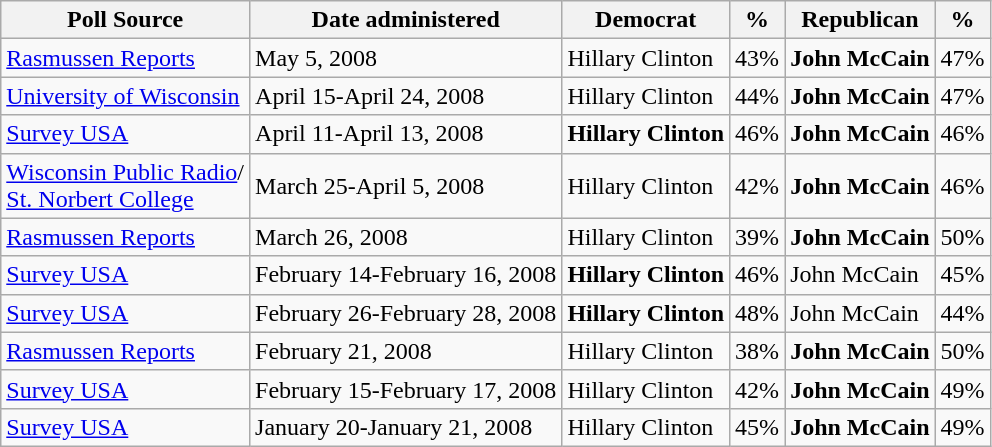<table class="wikitable">
<tr valign=bottom>
<th>Poll Source</th>
<th>Date administered</th>
<th>Democrat</th>
<th>%</th>
<th>Republican</th>
<th>%</th>
</tr>
<tr>
<td><a href='#'>Rasmussen Reports</a></td>
<td>May 5, 2008</td>
<td>Hillary Clinton</td>
<td>43%</td>
<td><strong>John McCain</strong></td>
<td>47%</td>
</tr>
<tr>
<td><a href='#'>University of Wisconsin</a></td>
<td>April 15-April 24, 2008</td>
<td>Hillary Clinton</td>
<td>44%</td>
<td><strong>John McCain</strong></td>
<td>47%</td>
</tr>
<tr>
<td><a href='#'>Survey USA</a></td>
<td>April 11-April 13, 2008</td>
<td><strong>Hillary Clinton</strong></td>
<td>46%</td>
<td><strong>John McCain</strong></td>
<td>46%</td>
</tr>
<tr>
<td><a href='#'>Wisconsin Public Radio</a>/<a href='#'><br>St. Norbert College</a></td>
<td>March 25-April 5, 2008</td>
<td>Hillary Clinton</td>
<td>42%</td>
<td><strong>John McCain</strong></td>
<td>46%</td>
</tr>
<tr>
<td><a href='#'>Rasmussen Reports</a></td>
<td>March 26, 2008</td>
<td>Hillary Clinton</td>
<td>39%</td>
<td><strong>John McCain</strong></td>
<td>50%</td>
</tr>
<tr>
<td><a href='#'>Survey USA</a></td>
<td>February 14-February 16, 2008</td>
<td><strong>Hillary Clinton</strong></td>
<td>46%</td>
<td>John McCain</td>
<td>45%</td>
</tr>
<tr>
<td><a href='#'>Survey USA</a></td>
<td>February 26-February 28, 2008</td>
<td><strong>Hillary Clinton</strong></td>
<td>48%</td>
<td>John McCain</td>
<td>44%</td>
</tr>
<tr>
<td><a href='#'>Rasmussen Reports</a></td>
<td>February 21, 2008</td>
<td>Hillary Clinton</td>
<td>38%</td>
<td><strong>John McCain</strong></td>
<td>50%</td>
</tr>
<tr>
<td><a href='#'>Survey USA</a></td>
<td>February 15-February 17, 2008</td>
<td>Hillary Clinton</td>
<td>42%</td>
<td><strong>John McCain</strong></td>
<td>49%</td>
</tr>
<tr>
<td><a href='#'>Survey USA</a></td>
<td>January 20-January 21, 2008</td>
<td>Hillary Clinton</td>
<td>45%</td>
<td><strong>John McCain</strong></td>
<td>49%</td>
</tr>
</table>
